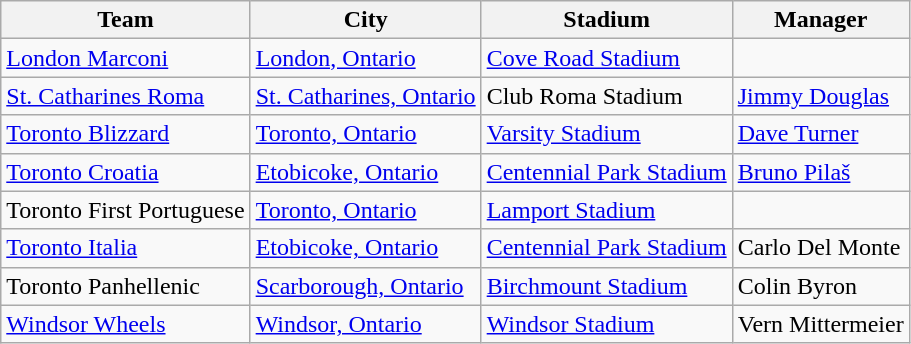<table class="wikitable sortable">
<tr>
<th>Team</th>
<th>City</th>
<th>Stadium</th>
<th>Manager</th>
</tr>
<tr>
<td><a href='#'>London Marconi</a></td>
<td><a href='#'>London, Ontario</a></td>
<td><a href='#'>Cove Road Stadium</a></td>
<td></td>
</tr>
<tr>
<td><a href='#'>St. Catharines Roma</a></td>
<td><a href='#'>St. Catharines, Ontario</a></td>
<td>Club Roma Stadium</td>
<td><a href='#'>Jimmy Douglas</a></td>
</tr>
<tr>
<td><a href='#'>Toronto Blizzard</a></td>
<td><a href='#'>Toronto, Ontario</a></td>
<td><a href='#'>Varsity Stadium</a></td>
<td><a href='#'>Dave Turner</a></td>
</tr>
<tr>
<td><a href='#'>Toronto Croatia</a></td>
<td><a href='#'>Etobicoke, Ontario</a></td>
<td><a href='#'>Centennial Park Stadium</a></td>
<td><a href='#'>Bruno Pilaš</a></td>
</tr>
<tr>
<td>Toronto First Portuguese</td>
<td><a href='#'>Toronto, Ontario</a></td>
<td><a href='#'>Lamport Stadium</a></td>
<td></td>
</tr>
<tr>
<td><a href='#'>Toronto Italia</a></td>
<td><a href='#'>Etobicoke, Ontario</a></td>
<td><a href='#'>Centennial Park Stadium</a></td>
<td>Carlo Del Monte</td>
</tr>
<tr>
<td>Toronto Panhellenic</td>
<td><a href='#'>Scarborough, Ontario</a></td>
<td><a href='#'>Birchmount Stadium</a></td>
<td>Colin Byron</td>
</tr>
<tr>
<td><a href='#'>Windsor Wheels</a></td>
<td><a href='#'>Windsor, Ontario</a></td>
<td><a href='#'>Windsor Stadium</a></td>
<td>Vern Mittermeier</td>
</tr>
</table>
